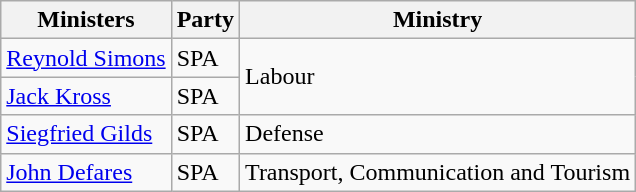<table class="wikitable">
<tr>
<th>Ministers</th>
<th>Party</th>
<th>Ministry</th>
</tr>
<tr>
<td><a href='#'>Reynold Simons</a></td>
<td>SPA</td>
<td rowspan="2">Labour</td>
</tr>
<tr>
<td><a href='#'>Jack Kross</a></td>
<td>SPA</td>
</tr>
<tr>
<td><a href='#'>Siegfried Gilds</a></td>
<td>SPA</td>
<td>Defense</td>
</tr>
<tr>
<td><a href='#'>John Defares</a></td>
<td>SPA</td>
<td>Transport, Communication and Tourism</td>
</tr>
</table>
